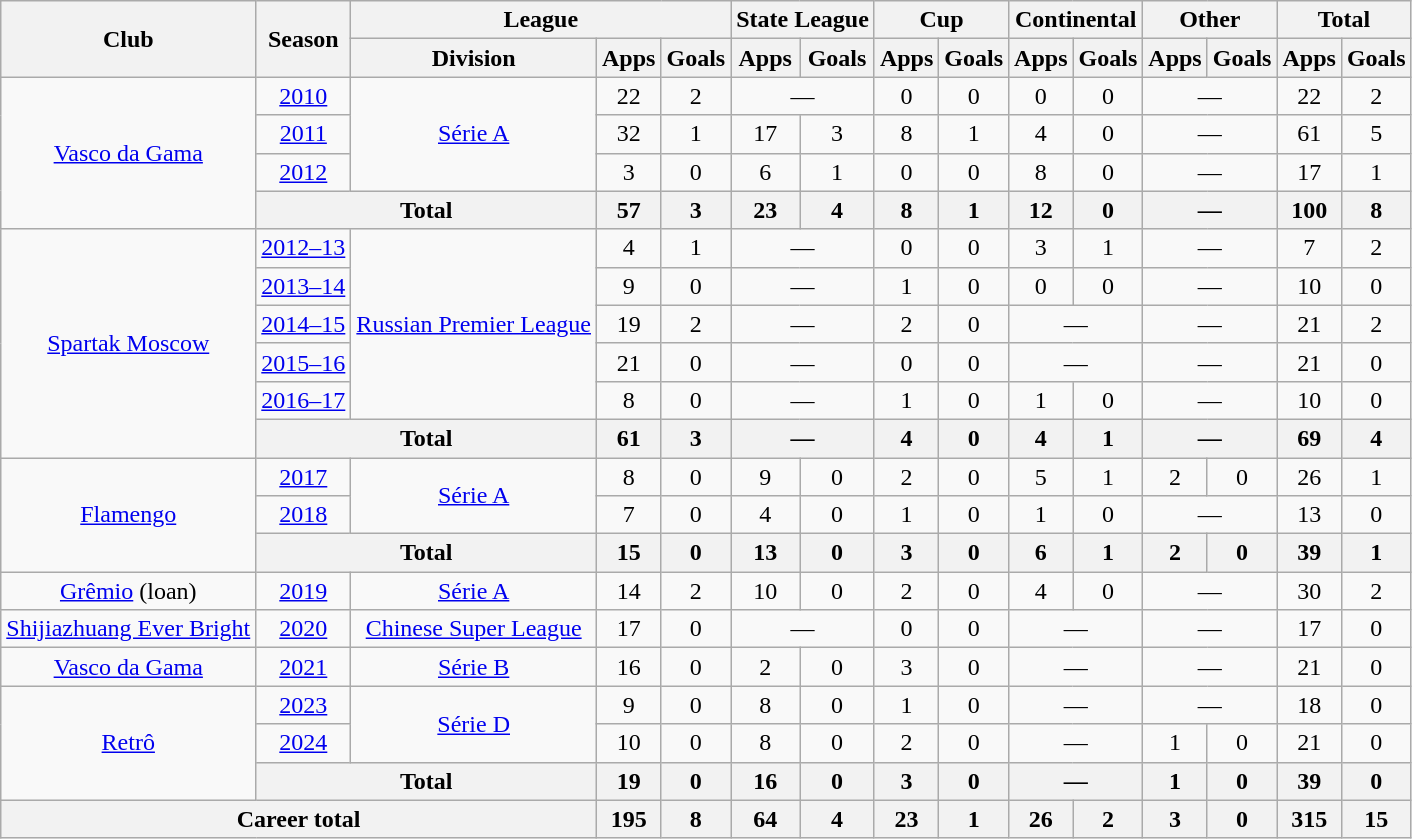<table class="wikitable" style="text-align: center;">
<tr>
<th rowspan="2">Club</th>
<th rowspan="2">Season</th>
<th colspan="3">League</th>
<th colspan="2">State League</th>
<th colspan="2">Cup</th>
<th colspan="2">Continental</th>
<th colspan="2">Other</th>
<th colspan="2">Total</th>
</tr>
<tr>
<th>Division</th>
<th>Apps</th>
<th>Goals</th>
<th>Apps</th>
<th>Goals</th>
<th>Apps</th>
<th>Goals</th>
<th>Apps</th>
<th>Goals</th>
<th>Apps</th>
<th>Goals</th>
<th>Apps</th>
<th>Goals</th>
</tr>
<tr>
<td rowspan="4" valign="center"><a href='#'>Vasco da Gama</a></td>
<td><a href='#'>2010</a></td>
<td rowspan="3" valign="center"><a href='#'>Série A</a></td>
<td>22</td>
<td>2</td>
<td colspan="2">—</td>
<td>0</td>
<td>0</td>
<td>0</td>
<td>0</td>
<td colspan="2">—</td>
<td>22</td>
<td>2</td>
</tr>
<tr>
<td><a href='#'>2011</a></td>
<td>32</td>
<td>1</td>
<td>17</td>
<td>3</td>
<td>8</td>
<td>1</td>
<td>4</td>
<td>0</td>
<td colspan="2">—</td>
<td>61</td>
<td>5</td>
</tr>
<tr>
<td><a href='#'>2012</a></td>
<td>3</td>
<td>0</td>
<td>6</td>
<td>1</td>
<td>0</td>
<td>0</td>
<td>8</td>
<td>0</td>
<td colspan="2">—</td>
<td>17</td>
<td>1</td>
</tr>
<tr>
<th colspan="2">Total</th>
<th>57</th>
<th>3</th>
<th>23</th>
<th>4</th>
<th>8</th>
<th>1</th>
<th>12</th>
<th>0</th>
<th colspan="2">—</th>
<th>100</th>
<th>8</th>
</tr>
<tr>
<td rowspan="6" valign="center"><a href='#'>Spartak Moscow</a></td>
<td><a href='#'>2012–13</a></td>
<td rowspan="5" valign="center"><a href='#'>Russian Premier League</a></td>
<td>4</td>
<td>1</td>
<td colspan="2">—</td>
<td>0</td>
<td>0</td>
<td>3</td>
<td>1</td>
<td colspan="2">—</td>
<td>7</td>
<td>2</td>
</tr>
<tr>
<td><a href='#'>2013–14</a></td>
<td>9</td>
<td>0</td>
<td colspan="2">—</td>
<td>1</td>
<td>0</td>
<td>0</td>
<td>0</td>
<td colspan="2">—</td>
<td>10</td>
<td>0</td>
</tr>
<tr>
<td><a href='#'>2014–15</a></td>
<td>19</td>
<td>2</td>
<td colspan="2">—</td>
<td>2</td>
<td>0</td>
<td colspan="2">—</td>
<td colspan="2">—</td>
<td>21</td>
<td>2</td>
</tr>
<tr>
<td><a href='#'>2015–16</a></td>
<td>21</td>
<td>0</td>
<td colspan="2">—</td>
<td>0</td>
<td>0</td>
<td colspan="2">—</td>
<td colspan="2">—</td>
<td>21</td>
<td>0</td>
</tr>
<tr>
<td><a href='#'>2016–17</a></td>
<td>8</td>
<td>0</td>
<td colspan="2">—</td>
<td>1</td>
<td>0</td>
<td>1</td>
<td>0</td>
<td colspan="2">—</td>
<td>10</td>
<td>0</td>
</tr>
<tr>
<th colspan="2">Total</th>
<th>61</th>
<th>3</th>
<th colspan="2">—</th>
<th>4</th>
<th>0</th>
<th>4</th>
<th>1</th>
<th colspan="2">—</th>
<th>69</th>
<th>4</th>
</tr>
<tr>
<td rowspan="3" valign="center"><a href='#'>Flamengo</a></td>
<td><a href='#'>2017</a></td>
<td rowspan="2" valign="center"><a href='#'>Série A</a></td>
<td>8</td>
<td>0</td>
<td>9</td>
<td>0</td>
<td>2</td>
<td>0</td>
<td>5</td>
<td>1</td>
<td>2</td>
<td>0</td>
<td>26</td>
<td>1</td>
</tr>
<tr>
<td><a href='#'>2018</a></td>
<td>7</td>
<td>0</td>
<td>4</td>
<td>0</td>
<td>1</td>
<td>0</td>
<td>1</td>
<td>0</td>
<td colspan="2">—</td>
<td>13</td>
<td>0</td>
</tr>
<tr>
<th colspan="2">Total</th>
<th>15</th>
<th>0</th>
<th>13</th>
<th>0</th>
<th>3</th>
<th>0</th>
<th>6</th>
<th>1</th>
<th>2</th>
<th>0</th>
<th>39</th>
<th>1</th>
</tr>
<tr>
<td rowspan="1" valign="center"><a href='#'>Grêmio</a> (loan)</td>
<td><a href='#'>2019</a></td>
<td rowspan="1" valign="center"><a href='#'>Série A</a></td>
<td>14</td>
<td>2</td>
<td>10</td>
<td>0</td>
<td>2</td>
<td>0</td>
<td>4</td>
<td>0</td>
<td colspan="2">—</td>
<td>30</td>
<td>2</td>
</tr>
<tr>
<td rowspan="1" valign="center"><a href='#'>Shijiazhuang Ever Bright</a></td>
<td><a href='#'>2020</a></td>
<td rowspan="1" valign="center"><a href='#'>Chinese Super League</a></td>
<td>17</td>
<td>0</td>
<td colspan="2">—</td>
<td>0</td>
<td>0</td>
<td colspan="2">—</td>
<td colspan="2">—</td>
<td>17</td>
<td>0</td>
</tr>
<tr>
<td rowspan="1" valign="center"><a href='#'>Vasco da Gama</a></td>
<td><a href='#'>2021</a></td>
<td rowspan="1" valign="center"><a href='#'>Série B</a></td>
<td>16</td>
<td>0</td>
<td>2</td>
<td>0</td>
<td>3</td>
<td>0</td>
<td colspan="2">—</td>
<td colspan="2">—</td>
<td>21</td>
<td>0</td>
</tr>
<tr>
<td rowspan="3" valign="center"><a href='#'>Retrô</a></td>
<td><a href='#'>2023</a></td>
<td rowspan="2" valign="center"><a href='#'>Série D</a></td>
<td>9</td>
<td>0</td>
<td>8</td>
<td>0</td>
<td>1</td>
<td>0</td>
<td colspan="2">—</td>
<td colspan="2">—</td>
<td>18</td>
<td>0</td>
</tr>
<tr>
<td><a href='#'>2024</a></td>
<td>10</td>
<td>0</td>
<td>8</td>
<td>0</td>
<td>2</td>
<td>0</td>
<td colspan="2">—</td>
<td>1</td>
<td>0</td>
<td>21</td>
<td>0</td>
</tr>
<tr>
<th colspan="2">Total</th>
<th>19</th>
<th>0</th>
<th>16</th>
<th>0</th>
<th>3</th>
<th>0</th>
<th colspan="2">—</th>
<th>1</th>
<th>0</th>
<th>39</th>
<th>0</th>
</tr>
<tr>
<th colspan="3">Career total</th>
<th>195</th>
<th>8</th>
<th>64</th>
<th>4</th>
<th>23</th>
<th>1</th>
<th>26</th>
<th>2</th>
<th>3</th>
<th>0</th>
<th>315</th>
<th>15</th>
</tr>
</table>
